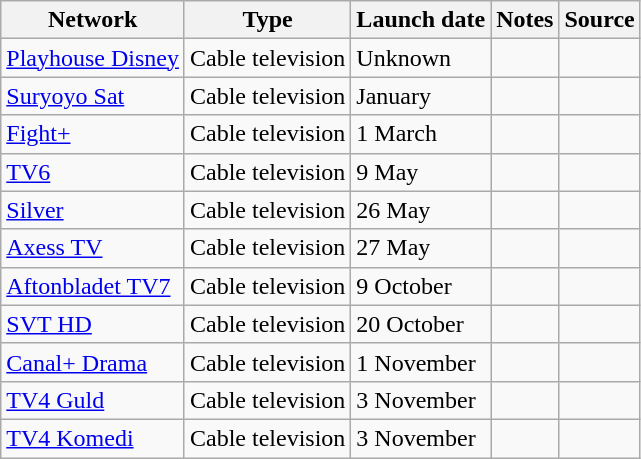<table class="wikitable sortable">
<tr>
<th>Network</th>
<th>Type</th>
<th>Launch date</th>
<th>Notes</th>
<th>Source</th>
</tr>
<tr>
<td><a href='#'>Playhouse Disney</a></td>
<td>Cable television</td>
<td>Unknown</td>
<td></td>
<td></td>
</tr>
<tr>
<td><a href='#'>Suryoyo Sat</a></td>
<td>Cable television</td>
<td>January</td>
<td></td>
<td></td>
</tr>
<tr>
<td><a href='#'>Fight+</a></td>
<td>Cable television</td>
<td>1 March</td>
<td></td>
<td></td>
</tr>
<tr>
<td><a href='#'>TV6</a></td>
<td>Cable television</td>
<td>9 May</td>
<td></td>
<td></td>
</tr>
<tr>
<td><a href='#'>Silver</a></td>
<td>Cable television</td>
<td>26 May</td>
<td></td>
<td></td>
</tr>
<tr>
<td><a href='#'>Axess TV</a></td>
<td>Cable television</td>
<td>27 May</td>
<td></td>
<td></td>
</tr>
<tr>
<td><a href='#'>Aftonbladet TV7</a></td>
<td>Cable television</td>
<td>9 October</td>
<td></td>
<td></td>
</tr>
<tr>
<td><a href='#'>SVT HD</a></td>
<td>Cable television</td>
<td>20 October</td>
<td></td>
<td></td>
</tr>
<tr>
<td><a href='#'>Canal+ Drama</a></td>
<td>Cable television</td>
<td>1 November</td>
<td></td>
<td></td>
</tr>
<tr>
<td><a href='#'>TV4 Guld</a></td>
<td>Cable television</td>
<td>3 November</td>
<td></td>
<td></td>
</tr>
<tr>
<td><a href='#'>TV4 Komedi</a></td>
<td>Cable television</td>
<td>3 November</td>
<td></td>
<td></td>
</tr>
</table>
